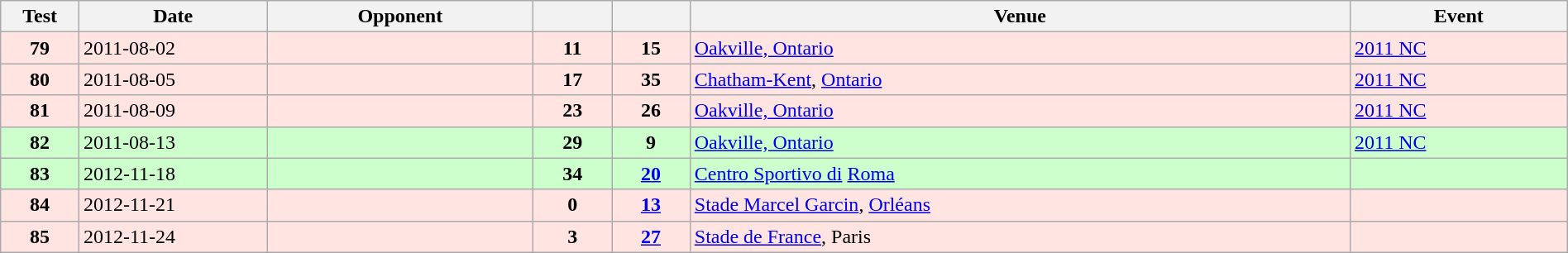<table class="wikitable sortable" style="width:100%">
<tr>
<th style="width:5%">Test</th>
<th style="width:12%">Date</th>
<th style="width:17%">Opponent</th>
<th style="width:5%"></th>
<th style="width:5%"></th>
<th>Venue</th>
<th>Event</th>
</tr>
<tr bgcolor=FFE4E1>
<td align="center"><strong>79</strong></td>
<td>2011-08-02</td>
<td></td>
<td align="center"><strong>11</strong></td>
<td align="center"><strong>15</strong></td>
<td><a href='#'>Oakville, Ontario</a></td>
<td><a href='#'>2011 NC</a></td>
</tr>
<tr bgcolor=FFE4E1>
<td align="center"><strong>80</strong></td>
<td>2011-08-05</td>
<td></td>
<td align="center"><strong>17</strong></td>
<td align="center"><strong>35</strong></td>
<td><a href='#'>Chatham-Kent</a>, <a href='#'>Ontario</a></td>
<td><a href='#'>2011 NC</a></td>
</tr>
<tr bgcolor=FFE4E1>
<td align="center"><strong>81</strong></td>
<td>2011-08-09</td>
<td></td>
<td align="center"><strong>23</strong></td>
<td align="center"><strong>26</strong></td>
<td><a href='#'>Oakville, Ontario</a></td>
<td><a href='#'>2011 NC</a></td>
</tr>
<tr bgcolor=#ccffcc>
<td align="center"><strong>82</strong></td>
<td>2011-08-13</td>
<td></td>
<td align="center"><strong>29</strong></td>
<td align="center"><strong>9</strong></td>
<td><a href='#'>Oakville, Ontario</a></td>
<td><a href='#'>2011 NC</a></td>
</tr>
<tr bgcolor=#ccffcc>
<td align="center"><strong>83</strong></td>
<td>2012-11-18</td>
<td></td>
<td align="center"><strong>34</strong></td>
<td align="center"><strong><a href='#'>20</a></strong></td>
<td><a href='#'>Centro Sportivo di</a> <a href='#'>Roma</a></td>
<td></td>
</tr>
<tr bgcolor=FFE4E1>
<td align="center"><strong>84</strong></td>
<td>2012-11-21</td>
<td></td>
<td align="center"><strong>0</strong></td>
<td align="center"><strong><a href='#'>13</a></strong></td>
<td><a href='#'>Stade Marcel Garcin</a>, <a href='#'>Orléans</a></td>
<td></td>
</tr>
<tr bgcolor=FFE4E1>
<td align="center"><strong>85</strong></td>
<td>2012-11-24</td>
<td></td>
<td align="center"><strong>3</strong></td>
<td align="center"><strong><a href='#'>27</a></strong></td>
<td><a href='#'>Stade de France</a>, Paris</td>
<td></td>
</tr>
</table>
